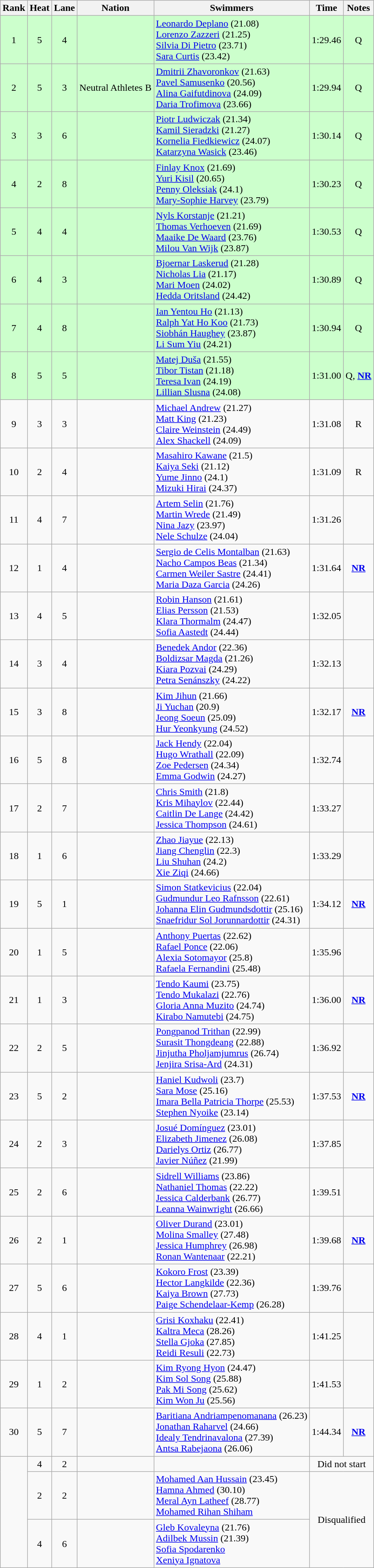<table class="wikitable sortable" style="text-align:center">
<tr>
<th>Rank</th>
<th>Heat</th>
<th>Lane</th>
<th>Nation</th>
<th>Swimmers</th>
<th>Time</th>
<th>Notes</th>
</tr>
<tr bgcolor=ccffcc>
<td>1</td>
<td>5</td>
<td>4</td>
<td align="left"></td>
<td align="left"><a href='#'>Leonardo Deplano</a> (21.08)<br><a href='#'>Lorenzo Zazzeri</a> (21.25)<br><a href='#'>Silvia Di Pietro</a> (23.71)<br><a href='#'>Sara Curtis</a> (23.42)</td>
<td>1:29.46</td>
<td>Q</td>
</tr>
<tr bgcolor=ccffcc>
<td>2</td>
<td>5</td>
<td>3</td>
<td align="left"> Neutral Athletes B</td>
<td align="left"><a href='#'>Dmitrii Zhavoronkov</a> (21.63)<br><a href='#'>Pavel Samusenko</a> (20.56)<br><a href='#'>Alina Gaifutdinova</a> (24.09)<br><a href='#'>Daria Trofimova</a> (23.66)</td>
<td>1:29.94</td>
<td>Q</td>
</tr>
<tr bgcolor=ccffcc>
<td>3</td>
<td>3</td>
<td>6</td>
<td align="left"></td>
<td align="left"><a href='#'>Piotr Ludwiczak</a> (21.34)<br><a href='#'>Kamil Sieradzki</a> (21.27)<br><a href='#'>Kornelia Fiedkiewicz</a> (24.07)<br><a href='#'>Katarzyna Wasick</a> (23.46)</td>
<td>1:30.14</td>
<td>Q</td>
</tr>
<tr bgcolor=ccffcc>
<td>4</td>
<td>2</td>
<td>8</td>
<td align="left"></td>
<td align="left"><a href='#'>Finlay Knox</a> (21.69)<br><a href='#'>Yuri Kisil</a> (20.65)<br><a href='#'>Penny Oleksiak</a> (24.1)<br><a href='#'>Mary-Sophie Harvey</a> (23.79)</td>
<td>1:30.23</td>
<td>Q</td>
</tr>
<tr bgcolor=ccffcc>
<td>5</td>
<td>4</td>
<td>4</td>
<td align="left"></td>
<td align="left"><a href='#'>Nyls Korstanje</a> (21.21)<br><a href='#'>Thomas Verhoeven</a> (21.69)<br><a href='#'>Maaike De Waard</a> (23.76)<br><a href='#'>Milou Van Wijk</a> (23.87)</td>
<td>1:30.53</td>
<td>Q</td>
</tr>
<tr bgcolor=ccffcc>
<td>6</td>
<td>4</td>
<td>3</td>
<td align="left"></td>
<td align="left"><a href='#'>Bjoernar Laskerud</a> (21.28)<br><a href='#'>Nicholas Lia</a> (21.17)<br><a href='#'>Mari Moen</a> (24.02)<br><a href='#'>Hedda Oritsland</a> (24.42)</td>
<td>1:30.89</td>
<td>Q</td>
</tr>
<tr bgcolor=ccffcc>
<td>7</td>
<td>4</td>
<td>8</td>
<td align="left"></td>
<td align="left"><a href='#'>Ian Yentou Ho</a> (21.13)<br><a href='#'>Ralph Yat Ho Koo</a> (21.73)<br><a href='#'>Siobhán Haughey</a> (23.87)<br><a href='#'>Li Sum Yiu</a> (24.21)</td>
<td>1:30.94</td>
<td>Q</td>
</tr>
<tr bgcolor=ccffcc>
<td>8</td>
<td>5</td>
<td>5</td>
<td align="left"></td>
<td align="left"><a href='#'>Matej Duša</a> (21.55)<br><a href='#'>Tibor Tistan</a> (21.18)<br><a href='#'>Teresa Ivan</a> (24.19)<br><a href='#'>Lillian Slusna</a> (24.08)</td>
<td>1:31.00</td>
<td>Q, <strong><a href='#'>NR</a></strong></td>
</tr>
<tr>
<td>9</td>
<td>3</td>
<td>3</td>
<td align="left"></td>
<td align="left"><a href='#'>Michael Andrew</a> (21.27)<br><a href='#'>Matt King</a> (21.23)<br><a href='#'>Claire Weinstein</a> (24.49)<br><a href='#'>Alex Shackell</a> (24.09)</td>
<td>1:31.08</td>
<td>R</td>
</tr>
<tr>
<td>10</td>
<td>2</td>
<td>4</td>
<td align="left"></td>
<td align="left"><a href='#'>Masahiro Kawane</a> (21.5)<br><a href='#'>Kaiya Seki</a> (21.12)<br><a href='#'>Yume Jinno</a> (24.1)<br><a href='#'>Mizuki Hirai</a> (24.37)</td>
<td>1:31.09</td>
<td>R</td>
</tr>
<tr>
<td>11</td>
<td>4</td>
<td>7</td>
<td align="left"></td>
<td align="left"><a href='#'>Artem Selin</a> (21.76)<br><a href='#'>Martin Wrede</a> (21.49)<br><a href='#'>Nina Jazy</a> (23.97)<br><a href='#'>Nele Schulze</a> (24.04)</td>
<td>1:31.26</td>
<td></td>
</tr>
<tr>
<td>12</td>
<td>1</td>
<td>4</td>
<td align="left"></td>
<td align="left"><a href='#'>Sergio de Celis Montalban</a> (21.63)<br><a href='#'>Nacho Campos Beas</a> (21.34)<br><a href='#'>Carmen Weiler Sastre</a> (24.41)<br><a href='#'>Maria Daza Garcia</a> (24.26)</td>
<td>1:31.64</td>
<td><strong><a href='#'>NR</a></strong></td>
</tr>
<tr>
<td>13</td>
<td>4</td>
<td>5</td>
<td align="left"></td>
<td align="left"><a href='#'>Robin Hanson</a> (21.61)<br><a href='#'>Elias Persson</a> (21.53)<br><a href='#'>Klara Thormalm</a> (24.47)<br><a href='#'>Sofia Aastedt</a> (24.44)</td>
<td>1:32.05</td>
<td></td>
</tr>
<tr>
<td>14</td>
<td>3</td>
<td>4</td>
<td align="left"></td>
<td align="left"><a href='#'>Benedek Andor</a> (22.36)<br><a href='#'>Boldizsar Magda</a> (21.26)<br><a href='#'>Kiara Pozvai</a> (24.29)<br><a href='#'>Petra Senánszky</a> (24.22)</td>
<td>1:32.13</td>
<td></td>
</tr>
<tr>
<td>15</td>
<td>3</td>
<td>8</td>
<td align="left"></td>
<td align="left"><a href='#'>Kim Jihun</a> (21.66)<br><a href='#'>Ji Yuchan</a> (20.9)<br><a href='#'>Jeong Soeun</a> (25.09)<br><a href='#'>Hur Yeonkyung</a> (24.52)</td>
<td>1:32.17</td>
<td><strong><a href='#'>NR</a></strong></td>
</tr>
<tr>
<td>16</td>
<td>5</td>
<td>8</td>
<td align="left"></td>
<td align="left"><a href='#'>Jack Hendy</a> (22.04)<br><a href='#'>Hugo Wrathall</a> (22.09)<br><a href='#'>Zoe Pedersen</a> (24.34)<br><a href='#'>Emma Godwin</a> (24.27)</td>
<td>1:32.74</td>
<td></td>
</tr>
<tr>
<td>17</td>
<td>2</td>
<td>7</td>
<td align="left"></td>
<td align="left"><a href='#'>Chris Smith</a> (21.8)<br><a href='#'>Kris Mihaylov</a> (22.44)<br><a href='#'>Caitlin De Lange</a> (24.42)<br><a href='#'>Jessica Thompson</a> (24.61)</td>
<td>1:33.27</td>
<td></td>
</tr>
<tr>
<td>18</td>
<td>1</td>
<td>6</td>
<td align="left"></td>
<td align="left"><a href='#'>Zhao Jiayue</a> (22.13)<br><a href='#'>Jiang Chenglin</a> (22.3)<br><a href='#'>Liu Shuhan</a> (24.2)<br><a href='#'>Xie Ziqi</a> (24.66)</td>
<td>1:33.29</td>
<td></td>
</tr>
<tr>
<td>19</td>
<td>5</td>
<td>1</td>
<td align="left"></td>
<td align="left"><a href='#'>Simon Statkevicius</a> (22.04)<br><a href='#'>Gudmundur Leo Rafnsson</a> (22.61)<br><a href='#'>Johanna Elin Gudmundsdottir</a> (25.16)<br><a href='#'>Snaefridur Sol Jorunnardottir</a> (24.31)</td>
<td>1:34.12</td>
<td><strong><a href='#'>NR</a></strong></td>
</tr>
<tr>
<td>20</td>
<td>1</td>
<td>5</td>
<td align="left"></td>
<td align="left"><a href='#'>Anthony Puertas</a> (22.62)<br><a href='#'>Rafael Ponce</a> (22.06)<br><a href='#'>Alexia Sotomayor</a> (25.8)<br><a href='#'>Rafaela Fernandini</a> (25.48)</td>
<td>1:35.96</td>
<td></td>
</tr>
<tr>
<td>21</td>
<td>1</td>
<td>3</td>
<td align="left"></td>
<td align="left"><a href='#'>Tendo Kaumi</a> (23.75)<br><a href='#'>Tendo Mukalazi</a> (22.76)<br><a href='#'>Gloria Anna Muzito</a> (24.74)<br><a href='#'>Kirabo Namutebi</a> (24.75)</td>
<td>1:36.00</td>
<td><strong><a href='#'>NR</a></strong></td>
</tr>
<tr>
<td>22</td>
<td>2</td>
<td>5</td>
<td align="left"></td>
<td align="left"><a href='#'>Pongpanod Trithan</a> (22.99)<br><a href='#'>Surasit Thongdeang</a> (22.88)<br><a href='#'>Jinjutha Pholjamjumrus</a> (26.74)<br><a href='#'>Jenjira Srisa-Ard</a> (24.31)</td>
<td>1:36.92</td>
<td></td>
</tr>
<tr>
<td>23</td>
<td>5</td>
<td>2</td>
<td align="left"></td>
<td align="left"><a href='#'>Haniel Kudwoli</a> (23.7)<br><a href='#'>Sara Mose</a> (25.16)<br><a href='#'>Imara Bella Patricia Thorpe</a> (25.53)<br><a href='#'>Stephen Nyoike</a> (23.14)</td>
<td>1:37.53</td>
<td><strong><a href='#'>NR</a></strong></td>
</tr>
<tr>
<td>24</td>
<td>2</td>
<td>3</td>
<td align="left"></td>
<td align="left"><a href='#'>Josué Domínguez</a> (23.01)<br><a href='#'>Elizabeth Jimenez</a> (26.08)<br><a href='#'>Darielys Ortiz</a> (26.77)<br><a href='#'>Javier Núñez</a> (21.99)</td>
<td>1:37.85</td>
<td></td>
</tr>
<tr>
<td>25</td>
<td>2</td>
<td>6</td>
<td align="left"></td>
<td align="left"><a href='#'>Sidrell Williams</a> (23.86)<br><a href='#'>Nathaniel Thomas</a> (22.22)<br><a href='#'>Jessica Calderbank</a> (26.77)<br><a href='#'>Leanna Wainwright</a> (26.66)</td>
<td>1:39.51</td>
<td></td>
</tr>
<tr>
<td>26</td>
<td>2</td>
<td>1</td>
<td align="left"></td>
<td align="left"><a href='#'>Oliver Durand</a> (23.01)<br><a href='#'>Molina Smalley</a> (27.48)<br><a href='#'>Jessica Humphrey</a> (26.98)<br><a href='#'>Ronan Wantenaar</a> (22.21)</td>
<td>1:39.68</td>
<td><strong><a href='#'>NR</a></strong></td>
</tr>
<tr>
<td>27</td>
<td>5</td>
<td>6</td>
<td align="left"></td>
<td align="left"><a href='#'>Kokoro Frost</a> (23.39)<br><a href='#'>Hector Langkilde</a> (22.36)<br><a href='#'>Kaiya Brown</a> (27.73)<br><a href='#'>Paige Schendelaar-Kemp</a> (26.28)</td>
<td>1:39.76</td>
<td></td>
</tr>
<tr>
<td>28</td>
<td>4</td>
<td>1</td>
<td align="left"></td>
<td align="left"><a href='#'>Grisi Koxhaku</a> (22.41)<br><a href='#'>Kaltra Meca</a> (28.26)<br><a href='#'>Stella Gjoka</a> (27.85)<br><a href='#'>Reidi Resuli</a> (22.73)</td>
<td>1:41.25</td>
<td></td>
</tr>
<tr>
<td>29</td>
<td>1</td>
<td>2</td>
<td align="left"></td>
<td align="left"><a href='#'>Kim Ryong Hyon</a> (24.47)<br><a href='#'>Kim Sol Song</a> (25.88)<br><a href='#'>Pak Mi Song</a> (25.62)<br><a href='#'>Kim Won Ju</a> (25.56)</td>
<td>1:41.53</td>
<td></td>
</tr>
<tr>
<td>30</td>
<td>5</td>
<td>7</td>
<td align="left"></td>
<td align="left"><a href='#'>Baritiana Andriampenomanana</a> (26.23)<br><a href='#'>Jonathan Raharvel</a> (24.66)<br><a href='#'>Idealy Tendrinavalona</a> (27.39)<br><a href='#'>Antsa Rabejaona</a> (26.06)</td>
<td>1:44.34</td>
<td><strong><a href='#'>NR</a></strong></td>
</tr>
<tr>
<td rowspan="3"></td>
<td>4</td>
<td>2</td>
<td align="left"></td>
<td align="left"></td>
<td colspan="2">Did not start</td>
</tr>
<tr>
<td>2</td>
<td>2</td>
<td align="left"></td>
<td align="left"><a href='#'>Mohamed Aan Hussain</a> (23.45)<br><a href='#'>Hamna Ahmed</a> (30.10)<br><a href='#'>Meral Ayn Latheef</a> (28.77)<br><a href='#'>Mohamed Rihan Shiham</a></td>
<td colspan="2" rowspan="2">Disqualified</td>
</tr>
<tr>
<td>4</td>
<td>6</td>
<td align="left"></td>
<td align="left"><a href='#'>Gleb Kovaleyna</a> (21.76)<br><a href='#'>Adilbek Mussin</a> (21.39)<br><a href='#'>Sofia Spodarenko</a> <br><a href='#'>Xeniya Ignatova</a></td>
</tr>
</table>
